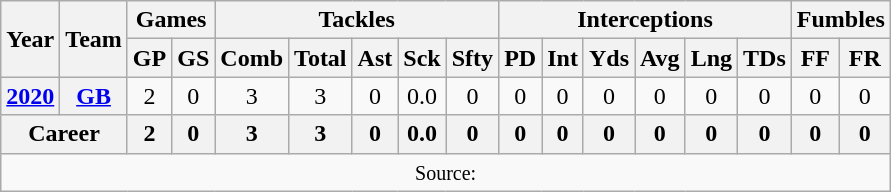<table class="wikitable" style="text-align: center;">
<tr>
<th rowspan="2">Year</th>
<th rowspan="2">Team</th>
<th colspan="2">Games</th>
<th colspan="5">Tackles</th>
<th colspan="6">Interceptions</th>
<th colspan="2">Fumbles</th>
</tr>
<tr>
<th>GP</th>
<th>GS</th>
<th>Comb</th>
<th>Total</th>
<th>Ast</th>
<th>Sck</th>
<th>Sfty</th>
<th>PD</th>
<th>Int</th>
<th>Yds</th>
<th>Avg</th>
<th>Lng</th>
<th>TDs</th>
<th>FF</th>
<th>FR</th>
</tr>
<tr>
<th><a href='#'>2020</a></th>
<th><a href='#'>GB</a></th>
<td>2</td>
<td>0</td>
<td>3</td>
<td>3</td>
<td>0</td>
<td>0.0</td>
<td>0</td>
<td>0</td>
<td>0</td>
<td>0</td>
<td>0</td>
<td>0</td>
<td>0</td>
<td>0</td>
<td>0</td>
</tr>
<tr>
<th colspan="2">Career</th>
<th>2</th>
<th>0</th>
<th>3</th>
<th>3</th>
<th>0</th>
<th>0.0</th>
<th>0</th>
<th>0</th>
<th>0</th>
<th>0</th>
<th>0</th>
<th>0</th>
<th>0</th>
<th>0</th>
<th>0</th>
</tr>
<tr>
<td colspan="17"><small>Source: </small></td>
</tr>
</table>
